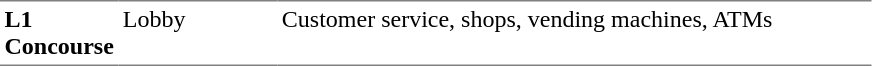<table table border=0 cellspacing=0 cellpadding=3>
<tr>
<td style="border-bottom:solid 1px gray; border-top:solid 1px gray;" valign=top width=50><strong>L1<br>Concourse</strong></td>
<td style="border-bottom:solid 1px gray; border-top:solid 1px gray;" valign=top width=100>Lobby</td>
<td style="border-bottom:solid 1px gray; border-top:solid 1px gray;" valign=top width=390>Customer service, shops, vending machines, ATMs</td>
</tr>
</table>
